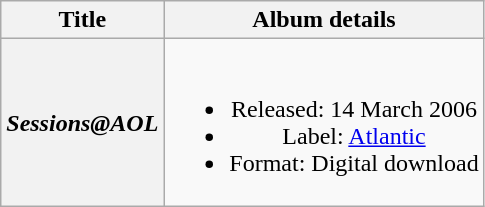<table class="wikitable plainrowheaders" style="text-align:center;">
<tr>
<th>Title</th>
<th>Album details</th>
</tr>
<tr>
<th scope="row"><em>Sessions@AOL</em></th>
<td><br><ul><li>Released: 14 March 2006</li><li>Label: <a href='#'>Atlantic</a></li><li>Format: Digital download</li></ul></td>
</tr>
</table>
